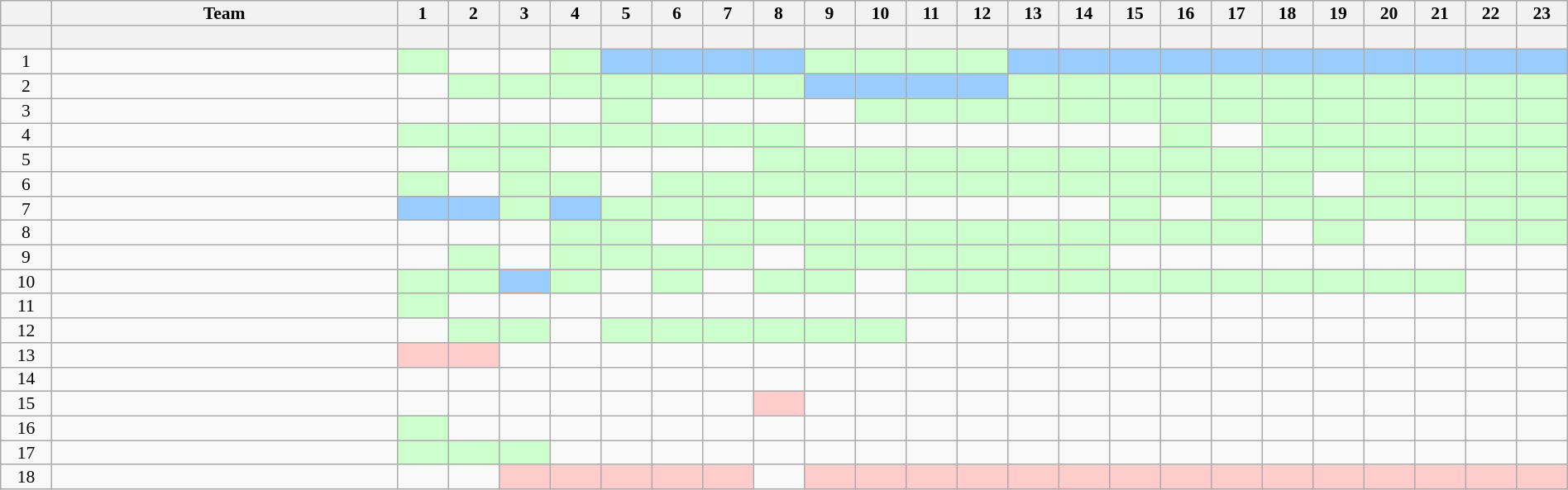<table class="wikitable sortable" style="text-align:center; line-height: 90%; font-size:90%;" width=100%>
<tr>
<th width=20 abbr="Position"></th>
<th width=175px>Team</th>
<th width=20 abbr="Round 1">1</th>
<th width=20 abbr="Round 2">2</th>
<th width=20 abbr="Round 3">3</th>
<th width=20 abbr="Round 4">4</th>
<th width=20 abbr="Round 5">5</th>
<th width=20 abbr="Round 6">6</th>
<th width=20 abbr="Round 7">7</th>
<th width=20 abbr="Round 8">8</th>
<th width=20 abbr="Round 9">9</th>
<th width=20 abbr="Round 10">10</th>
<th width=20 abbr="Round 11">11</th>
<th width=20 abbr="Round 12">12</th>
<th width=20 abbr="Round 13">13</th>
<th width=20 abbr="Round 14">14</th>
<th width=20 abbr="Round 15">15</th>
<th width=20 abbr="Round 16">16</th>
<th width=20 abbr="Round 17">17</th>
<th width=20 abbr="Round 18">18</th>
<th width=20 abbr="Round 19">19</th>
<th width=20 abbr="Round 20">20</th>
<th width=20 abbr="Round 21">21</th>
<th width=20 abbr="Round 22">22</th>
<th width=20 abbr="Round 23">23</th>
</tr>
<tr>
<th></th>
<th></th>
<th></th>
<th></th>
<th></th>
<th></th>
<th></th>
<th></th>
<th></th>
<th></th>
<th></th>
<th></th>
<th></th>
<th></th>
<th></th>
<th></th>
<th></th>
<th></th>
<th></th>
<th></th>
<th></th>
<th></th>
<th></th>
<th></th>
<th> </th>
</tr>
<tr>
<td>1</td>
<td style="text-align:left;"></td>
<td style="background:#ccffcc;"></td>
<td></td>
<td></td>
<td style="background:#ccffcc;"></td>
<td style="background:#99ccff;"></td>
<td style="background:#99ccff;"></td>
<td style="background:#99ccff;"></td>
<td style="background:#99ccff;"></td>
<td style="background:#ccffcc;"></td>
<td style="background:#ccffcc;"></td>
<td style="background:#ccffcc;"></td>
<td style="background:#ccffcc;"></td>
<td style="background:#99ccff;"></td>
<td style="background:#99ccff;"></td>
<td style="background:#99ccff;"></td>
<td style="background:#99ccff;"></td>
<td style="background:#99ccff;"></td>
<td style="background:#99ccff;"></td>
<td style="background:#99ccff;"></td>
<td style="background:#99ccff;"></td>
<td style="background:#99ccff;"></td>
<td style="background:#99ccff;"></td>
<td style="background:#99ccff;"></td>
</tr>
<tr>
<td>2</td>
<td style="text-align:left;"></td>
<td></td>
<td style="background:#ccffcc;"></td>
<td style="background:#ccffcc;"></td>
<td style="background:#ccffcc;"></td>
<td style="background:#ccffcc;"></td>
<td style="background:#ccffcc;"></td>
<td style="background:#ccffcc;"></td>
<td style="background:#ccffcc;"></td>
<td style="background:#99ccff;"></td>
<td style="background:#99ccff;"></td>
<td style="background:#99ccff;"></td>
<td style="background:#99ccff;"></td>
<td style="background:#ccffcc;"></td>
<td style="background:#ccffcc;"></td>
<td style="background:#ccffcc;"></td>
<td style="background:#ccffcc;"></td>
<td style="background:#ccffcc;"></td>
<td style="background:#ccffcc;"></td>
<td style="background:#ccffcc;"></td>
<td style="background:#ccffcc;"></td>
<td style="background:#ccffcc;"></td>
<td style="background:#ccffcc;"></td>
<td style="background:#ccffcc;"></td>
</tr>
<tr>
<td>3</td>
<td style="text-align:left;"></td>
<td></td>
<td></td>
<td></td>
<td></td>
<td style="background:#ccffcc;"></td>
<td></td>
<td></td>
<td></td>
<td></td>
<td style="background:#ccffcc;"></td>
<td style="background:#ccffcc;"></td>
<td style="background:#ccffcc;"></td>
<td style="background:#ccffcc;"></td>
<td style="background:#ccffcc;"></td>
<td style="background:#ccffcc;"></td>
<td style="background:#ccffcc;"></td>
<td style="background:#ccffcc;"></td>
<td style="background:#ccffcc;"></td>
<td style="background:#ccffcc;"></td>
<td style="background:#ccffcc;"></td>
<td style="background:#ccffcc;"></td>
<td style="background:#ccffcc;"></td>
<td style="background:#ccffcc;"></td>
</tr>
<tr>
<td>4</td>
<td style="text-align:left;"></td>
<td style="background:#ccffcc;"></td>
<td style="background:#ccffcc;"></td>
<td style="background:#ccffcc;"></td>
<td style="background:#ccffcc;"></td>
<td style="background:#ccffcc;"></td>
<td style="background:#ccffcc;"></td>
<td style="background:#ccffcc;"></td>
<td style="background:#ccffcc;"></td>
<td></td>
<td></td>
<td></td>
<td></td>
<td></td>
<td></td>
<td></td>
<td style="background:#ccffcc;"></td>
<td></td>
<td style="background:#ccffcc;"></td>
<td style="background:#ccffcc;"></td>
<td style="background:#ccffcc;"></td>
<td style="background:#ccffcc;"></td>
<td style="background:#ccffcc;"></td>
<td style="background:#ccffcc;"></td>
</tr>
<tr>
<td>5</td>
<td style="text-align:left"></td>
<td></td>
<td style="background:#ccffcc;"></td>
<td style="background:#ccffcc;"></td>
<td></td>
<td></td>
<td></td>
<td></td>
<td style="background:#ccffcc;"></td>
<td style="background:#ccffcc;"></td>
<td style="background:#ccffcc;"></td>
<td style="background:#ccffcc;"></td>
<td style="background:#ccffcc;"></td>
<td style="background:#ccffcc;"></td>
<td style="background:#ccffcc;"></td>
<td style="background:#ccffcc;"></td>
<td style="background:#ccffcc;"></td>
<td style="background:#ccffcc;"></td>
<td style="background:#ccffcc;"></td>
<td style="background:#ccffcc;"></td>
<td style="background:#ccffcc;"></td>
<td style="background:#ccffcc;"></td>
<td style="background:#ccffcc;"></td>
<td style="background:#ccffcc;"></td>
</tr>
<tr>
<td>6</td>
<td style="text-align:left"></td>
<td style="background:#ccffcc;"></td>
<td></td>
<td style="background:#ccffcc;"></td>
<td style="background:#ccffcc;"></td>
<td></td>
<td style="background:#ccffcc;"></td>
<td style="background:#ccffcc;"></td>
<td style="background:#ccffcc;"></td>
<td style="background:#ccffcc;"></td>
<td style="background:#ccffcc;"></td>
<td style="background:#ccffcc;"></td>
<td style="background:#ccffcc;"></td>
<td style="background:#ccffcc;"></td>
<td style="background:#ccffcc;"></td>
<td style="background:#ccffcc;"></td>
<td style="background:#ccffcc;"></td>
<td style="background:#ccffcc;"></td>
<td style="background:#ccffcc;"></td>
<td></td>
<td style="background:#ccffcc;"></td>
<td style="background:#ccffcc;"></td>
<td style="background:#ccffcc;"></td>
<td style="background:#ccffcc;"></td>
</tr>
<tr>
<td>7</td>
<td style="text-align:left"></td>
<td style="background:#99ccff;"></td>
<td style="background:#99ccff;"></td>
<td style="background:#ccffcc;"></td>
<td style="background:#99ccff;"></td>
<td style="background:#ccffcc;"></td>
<td style="background:#ccffcc;"></td>
<td style="background:#ccffcc;"></td>
<td></td>
<td></td>
<td></td>
<td></td>
<td></td>
<td></td>
<td></td>
<td style="background:#ccffcc;"></td>
<td></td>
<td style="background:#ccffcc;"></td>
<td style="background:#ccffcc;"></td>
<td style="background:#ccffcc;"></td>
<td style="background:#ccffcc;"></td>
<td style="background:#ccffcc;"></td>
<td style="background:#ccffcc;"></td>
<td style="background:#ccffcc;"></td>
</tr>
<tr>
<td>8</td>
<td style="text-align:left"></td>
<td></td>
<td></td>
<td></td>
<td style="background:#ccffcc;"></td>
<td style="background:#ccffcc;"></td>
<td></td>
<td style="background:#ccffcc;"></td>
<td style="background:#ccffcc;"></td>
<td style="background:#ccffcc;"></td>
<td style="background:#ccffcc;"></td>
<td style="background:#ccffcc;"></td>
<td style="background:#ccffcc;"></td>
<td style="background:#ccffcc;"></td>
<td style="background:#ccffcc;"></td>
<td style="background:#ccffcc;"></td>
<td style="background:#ccffcc;"></td>
<td style="background:#ccffcc;"></td>
<td></td>
<td style="background:#ccffcc;"></td>
<td></td>
<td></td>
<td style="background:#ccffcc;"></td>
<td style="background:#ccffcc;"></td>
</tr>
<tr>
<td>9</td>
<td style="text-align:left"></td>
<td></td>
<td style="background:#ccffcc;"></td>
<td></td>
<td style="background:#ccffcc;"></td>
<td style="background:#ccffcc;"></td>
<td style="background:#ccffcc;"></td>
<td style="background:#ccffcc;"></td>
<td></td>
<td style="background:#ccffcc;"></td>
<td style="background:#ccffcc;"></td>
<td style="background:#ccffcc;"></td>
<td style="background:#ccffcc;"></td>
<td style="background:#ccffcc;"></td>
<td style="background:#ccffcc;"></td>
<td></td>
<td></td>
<td></td>
<td></td>
<td></td>
<td></td>
<td></td>
<td></td>
<td></td>
</tr>
<tr>
<td>10</td>
<td style="text-align:left"></td>
<td style="background:#ccffcc;"></td>
<td style="background:#ccffcc;"></td>
<td style="background:#99ccff;"></td>
<td style="background:#ccffcc;"></td>
<td></td>
<td style="background:#ccffcc;"></td>
<td></td>
<td style="background:#ccffcc;"></td>
<td style="background:#ccffcc;"></td>
<td></td>
<td style="background:#ccffcc;"></td>
<td style="background:#ccffcc;"></td>
<td style="background:#ccffcc;"></td>
<td style="background:#ccffcc;"></td>
<td style="background:#ccffcc;"></td>
<td style="background:#ccffcc;"></td>
<td style="background:#ccffcc;"></td>
<td style="background:#ccffcc;"></td>
<td style="background:#ccffcc;"></td>
<td style="background:#ccffcc;"></td>
<td style="background:#ccffcc;"></td>
<td></td>
<td></td>
</tr>
<tr>
<td>11</td>
<td style="text-align:left;"></td>
<td style="background:#ccffcc;"></td>
<td></td>
<td></td>
<td></td>
<td></td>
<td></td>
<td></td>
<td></td>
<td></td>
<td></td>
<td></td>
<td></td>
<td></td>
<td></td>
<td></td>
<td></td>
<td></td>
<td></td>
<td></td>
<td></td>
<td></td>
<td></td>
<td></td>
</tr>
<tr>
<td>12</td>
<td style="text-align:left;"></td>
<td></td>
<td style="background:#ccffcc;"></td>
<td style="background:#ccffcc;"></td>
<td></td>
<td style="background:#ccffcc;"></td>
<td style="background:#ccffcc;"></td>
<td style="background:#ccffcc;"></td>
<td style="background:#ccffcc;"></td>
<td style="background:#ccffcc;"></td>
<td style="background:#ccffcc;"></td>
<td></td>
<td></td>
<td></td>
<td></td>
<td></td>
<td></td>
<td></td>
<td></td>
<td></td>
<td></td>
<td></td>
<td></td>
<td></td>
</tr>
<tr>
<td>13</td>
<td style="text-align:left"></td>
<td style="background:#ffcccc;"></td>
<td style="background:#ffcccc;"></td>
<td></td>
<td></td>
<td></td>
<td></td>
<td></td>
<td></td>
<td></td>
<td></td>
<td></td>
<td></td>
<td></td>
<td></td>
<td></td>
<td></td>
<td></td>
<td></td>
<td></td>
<td></td>
<td></td>
<td></td>
<td></td>
</tr>
<tr>
<td>14</td>
<td style="text-align:left;"></td>
<td></td>
<td></td>
<td></td>
<td></td>
<td></td>
<td></td>
<td></td>
<td></td>
<td></td>
<td></td>
<td></td>
<td></td>
<td></td>
<td></td>
<td></td>
<td></td>
<td></td>
<td></td>
<td></td>
<td></td>
<td></td>
<td></td>
<td></td>
</tr>
<tr>
<td>15</td>
<td style="text-align:left"></td>
<td></td>
<td></td>
<td></td>
<td></td>
<td></td>
<td></td>
<td></td>
<td style="background:#ffcccc;"></td>
<td></td>
<td></td>
<td></td>
<td></td>
<td></td>
<td></td>
<td></td>
<td></td>
<td></td>
<td></td>
<td></td>
<td></td>
<td></td>
<td></td>
<td></td>
</tr>
<tr>
<td>16</td>
<td style="text-align:left;"></td>
<td style="background:#ccffcc;"></td>
<td></td>
<td></td>
<td></td>
<td></td>
<td></td>
<td></td>
<td></td>
<td></td>
<td></td>
<td></td>
<td></td>
<td></td>
<td></td>
<td></td>
<td></td>
<td></td>
<td></td>
<td></td>
<td></td>
<td></td>
<td></td>
<td></td>
</tr>
<tr>
<td>17</td>
<td style="text-align:left;"></td>
<td style="background:#ccffcc;"></td>
<td style="background:#ccffcc;"></td>
<td style="background:#ccffcc;"></td>
<td></td>
<td></td>
<td></td>
<td></td>
<td></td>
<td></td>
<td></td>
<td></td>
<td></td>
<td></td>
<td></td>
<td></td>
<td></td>
<td></td>
<td></td>
<td></td>
<td></td>
<td></td>
<td></td>
<td></td>
</tr>
<tr>
<td>18</td>
<td style="text-align:left"></td>
<td></td>
<td></td>
<td style="background:#ffcccc;"></td>
<td style="background:#ffcccc;"></td>
<td style="background:#ffcccc;"></td>
<td style="background:#ffcccc;"></td>
<td style="background:#ffcccc;"></td>
<td></td>
<td style="background:#ffcccc;"></td>
<td style="background:#ffcccc;"></td>
<td style="background:#ffcccc;"></td>
<td style="background:#ffcccc;"></td>
<td style="background:#ffcccc;"></td>
<td style="background:#ffcccc;"></td>
<td style="background:#ffcccc;"></td>
<td style="background:#ffcccc;"></td>
<td style="background:#ffcccc;"></td>
<td style="background:#ffcccc;"></td>
<td style="background:#ffcccc;"></td>
<td style="background:#ffcccc;"></td>
<td style="background:#ffcccc;"></td>
<td style="background:#ffcccc;"></td>
<td style="background:#ffcccc;"></td>
</tr>
</table>
